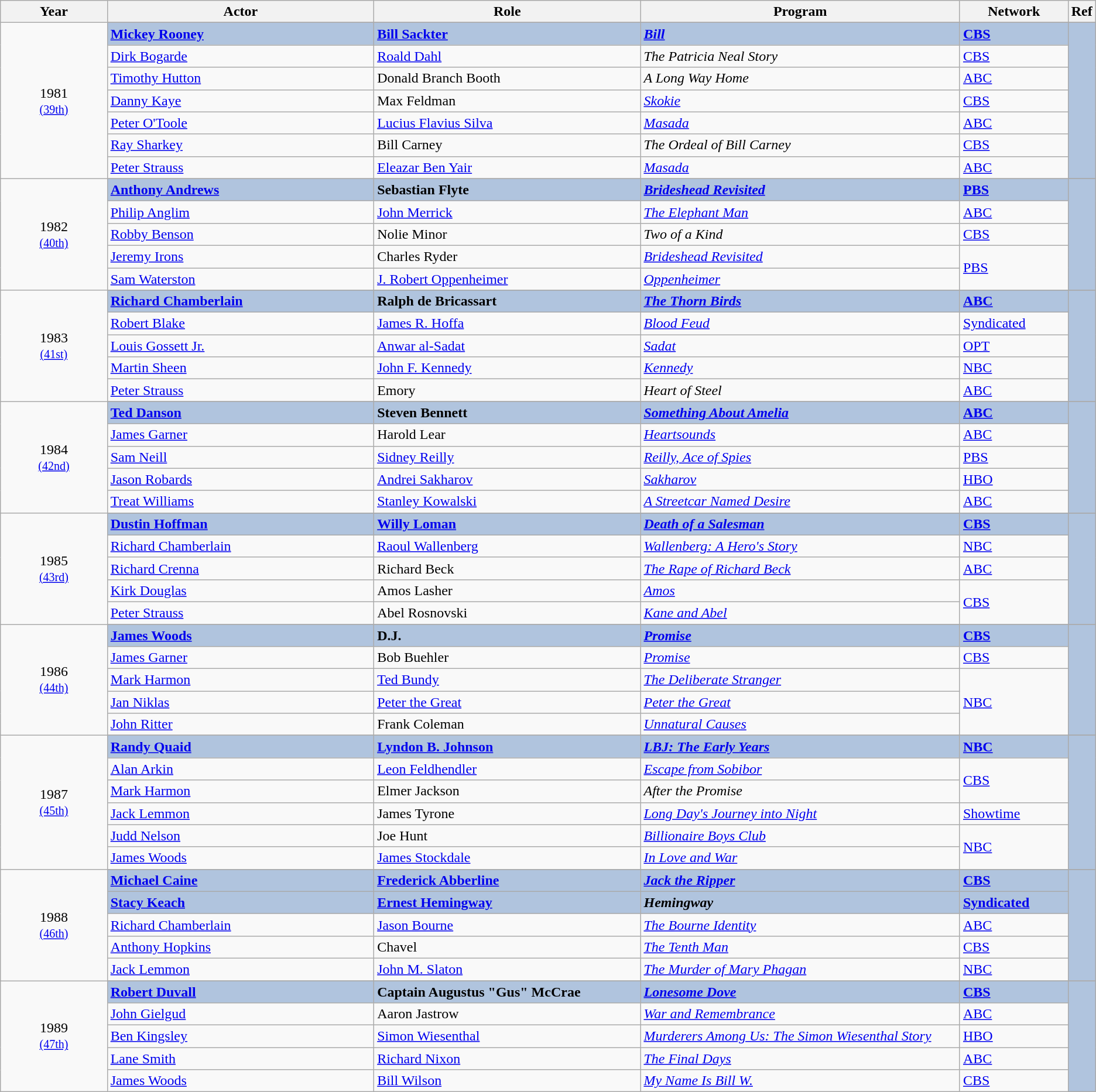<table class="wikitable">
<tr>
<th style="width:10%;">Year</th>
<th style="width:25%;">Actor</th>
<th style="width:25%;">Role</th>
<th style="width:30%;">Program</th>
<th style="width:10%;">Network</th>
<th style="width:5%;">Ref</th>
</tr>
<tr>
<td rowspan="8" style="text-align:center;">1981 <br><small><a href='#'>(39th)</a></small></td>
</tr>
<tr style="background:#B0C4DE;">
<td><strong><a href='#'>Mickey Rooney</a> </strong></td>
<td><strong><a href='#'>Bill Sackter</a></strong></td>
<td><em><a href='#'><strong>Bill</strong></a></em></td>
<td><strong><a href='#'>CBS</a></strong></td>
<td rowspan="7"></td>
</tr>
<tr>
<td><a href='#'>Dirk Bogarde</a></td>
<td><a href='#'>Roald Dahl</a></td>
<td><em>The Patricia Neal Story</em></td>
<td><a href='#'>CBS</a></td>
</tr>
<tr>
<td><a href='#'>Timothy Hutton</a></td>
<td>Donald Branch Booth</td>
<td><em>A Long Way Home</em></td>
<td><a href='#'>ABC</a></td>
</tr>
<tr>
<td><a href='#'>Danny Kaye</a></td>
<td>Max Feldman</td>
<td><em><a href='#'>Skokie</a></em></td>
<td><a href='#'>CBS</a></td>
</tr>
<tr>
<td><a href='#'>Peter O'Toole</a></td>
<td><a href='#'>Lucius Flavius Silva</a></td>
<td><em><a href='#'>Masada</a></em></td>
<td><a href='#'>ABC</a></td>
</tr>
<tr>
<td><a href='#'>Ray Sharkey</a></td>
<td>Bill Carney</td>
<td><em>The Ordeal of Bill Carney</em></td>
<td><a href='#'>CBS</a></td>
</tr>
<tr>
<td><a href='#'>Peter Strauss</a></td>
<td><a href='#'>Eleazar Ben Yair</a></td>
<td><em><a href='#'>Masada</a></em></td>
<td><a href='#'>ABC</a></td>
</tr>
<tr>
<td rowspan="6" style="text-align:center;">1982 <br><small><a href='#'>(40th)</a></small></td>
</tr>
<tr style="background:#B0C4DE;">
<td><strong><a href='#'>Anthony Andrews</a> </strong></td>
<td><strong>Sebastian Flyte</strong></td>
<td><em><a href='#'><strong>Brideshead Revisited</strong></a></em></td>
<td><strong><a href='#'>PBS</a></strong></td>
<td rowspan="5"></td>
</tr>
<tr>
<td><a href='#'>Philip Anglim</a></td>
<td><a href='#'>John Merrick</a></td>
<td><em><a href='#'>The Elephant Man</a></em></td>
<td><a href='#'>ABC</a></td>
</tr>
<tr>
<td><a href='#'>Robby Benson</a></td>
<td>Nolie Minor</td>
<td><em>Two of a Kind</em></td>
<td><a href='#'>CBS</a></td>
</tr>
<tr>
<td><a href='#'>Jeremy Irons</a></td>
<td>Charles Ryder</td>
<td><em><a href='#'>Brideshead Revisited</a></em></td>
<td rowspan="2"><a href='#'>PBS</a></td>
</tr>
<tr>
<td><a href='#'>Sam Waterston</a></td>
<td><a href='#'>J. Robert Oppenheimer</a></td>
<td><em><a href='#'>Oppenheimer</a></em></td>
</tr>
<tr>
<td rowspan="6" style="text-align:center;">1983 <br><small><a href='#'>(41st)</a></small></td>
</tr>
<tr style="background:#B0C4DE;">
<td><strong><a href='#'>Richard Chamberlain</a> </strong></td>
<td><strong>Ralph de Bricassart</strong></td>
<td><em><a href='#'><strong>The Thorn Birds</strong></a></em></td>
<td><a href='#'><strong>ABC</strong></a></td>
<td rowspan="5"></td>
</tr>
<tr>
<td><a href='#'>Robert Blake</a></td>
<td><a href='#'>James R. Hoffa</a></td>
<td><em><a href='#'>Blood Feud</a></em></td>
<td><a href='#'>Syndicated</a></td>
</tr>
<tr>
<td><a href='#'>Louis Gossett Jr.</a></td>
<td><a href='#'>Anwar al-Sadat</a></td>
<td><em><a href='#'>Sadat</a></em></td>
<td><a href='#'>OPT</a></td>
</tr>
<tr>
<td><a href='#'>Martin Sheen</a></td>
<td><a href='#'>John F. Kennedy</a></td>
<td><em><a href='#'>Kennedy</a></em></td>
<td><a href='#'>NBC</a></td>
</tr>
<tr>
<td><a href='#'>Peter Strauss</a></td>
<td>Emory</td>
<td><em>Heart of Steel</em></td>
<td><a href='#'>ABC</a></td>
</tr>
<tr>
<td rowspan="6" style="text-align:center;">1984 <br><small><a href='#'>(42nd)</a></small></td>
</tr>
<tr style="background:#B0C4DE;">
<td><strong><a href='#'>Ted Danson</a> </strong></td>
<td><strong>Steven Bennett</strong></td>
<td><strong><em><a href='#'>Something About Amelia</a></em></strong></td>
<td><a href='#'><strong>ABC</strong></a></td>
<td rowspan="5"></td>
</tr>
<tr>
<td><a href='#'>James Garner</a></td>
<td>Harold Lear</td>
<td><em><a href='#'>Heartsounds</a></em></td>
<td><a href='#'>ABC</a></td>
</tr>
<tr>
<td><a href='#'>Sam Neill</a></td>
<td><a href='#'>Sidney Reilly</a></td>
<td><em><a href='#'>Reilly, Ace of Spies</a></em></td>
<td><a href='#'>PBS</a></td>
</tr>
<tr>
<td><a href='#'>Jason Robards</a></td>
<td><a href='#'>Andrei Sakharov</a></td>
<td><em><a href='#'>Sakharov</a></em></td>
<td><a href='#'>HBO</a></td>
</tr>
<tr>
<td><a href='#'>Treat Williams</a></td>
<td><a href='#'>Stanley Kowalski</a></td>
<td><em><a href='#'>A Streetcar Named Desire</a></em></td>
<td><a href='#'>ABC</a></td>
</tr>
<tr>
<td rowspan="6" style="text-align:center;">1985 <br><small><a href='#'>(43rd)</a></small></td>
</tr>
<tr style="background:#B0C4DE;">
<td><strong><a href='#'>Dustin Hoffman</a> </strong></td>
<td><strong><a href='#'>Willy Loman</a></strong></td>
<td><em><a href='#'><strong>Death of a Salesman</strong></a></em></td>
<td><strong><a href='#'>CBS</a></strong></td>
<td rowspan="5"></td>
</tr>
<tr>
<td><a href='#'>Richard Chamberlain</a></td>
<td><a href='#'>Raoul Wallenberg</a></td>
<td><em><a href='#'>Wallenberg: A Hero's Story</a></em></td>
<td><a href='#'>NBC</a></td>
</tr>
<tr>
<td><a href='#'>Richard Crenna</a></td>
<td>Richard Beck</td>
<td><em><a href='#'>The Rape of Richard Beck</a></em></td>
<td><a href='#'>ABC</a></td>
</tr>
<tr>
<td><a href='#'>Kirk Douglas</a></td>
<td>Amos Lasher</td>
<td><em><a href='#'>Amos</a></em></td>
<td rowspan="2"><a href='#'>CBS</a></td>
</tr>
<tr>
<td><a href='#'>Peter Strauss</a></td>
<td>Abel Rosnovski</td>
<td><em><a href='#'>Kane and Abel</a></em></td>
</tr>
<tr>
<td rowspan="6" style="text-align:center;">1986 <br><small><a href='#'>(44th)</a></small></td>
</tr>
<tr style="background:#B0C4DE;">
<td><strong><a href='#'>James Woods</a> </strong></td>
<td><strong>D.J.</strong></td>
<td><em><a href='#'><strong>Promise</strong></a></em></td>
<td><strong><a href='#'>CBS</a></strong></td>
<td rowspan="5"></td>
</tr>
<tr>
<td><a href='#'>James Garner</a></td>
<td>Bob Buehler</td>
<td><em><a href='#'>Promise</a></em></td>
<td><a href='#'>CBS</a></td>
</tr>
<tr>
<td><a href='#'>Mark Harmon</a></td>
<td><a href='#'>Ted Bundy</a></td>
<td><em><a href='#'>The Deliberate Stranger</a></em></td>
<td rowspan="3"><a href='#'>NBC</a></td>
</tr>
<tr>
<td><a href='#'>Jan Niklas</a></td>
<td><a href='#'>Peter the Great</a></td>
<td><em><a href='#'>Peter the Great</a></em></td>
</tr>
<tr>
<td><a href='#'>John Ritter</a></td>
<td>Frank Coleman</td>
<td><em><a href='#'>Unnatural Causes</a></em></td>
</tr>
<tr>
<td rowspan="7" style="text-align:center;">1987 <br><small><a href='#'>(45th)</a></small></td>
</tr>
<tr style="background:#B0C4DE;">
<td><strong><a href='#'>Randy Quaid</a> </strong></td>
<td><strong><a href='#'>Lyndon B. Johnson</a></strong></td>
<td><strong><em><a href='#'>LBJ: The Early Years</a></em></strong></td>
<td><strong><a href='#'>NBC</a></strong></td>
<td rowspan="6"></td>
</tr>
<tr>
<td><a href='#'>Alan Arkin</a></td>
<td><a href='#'>Leon Feldhendler</a></td>
<td><em><a href='#'>Escape from Sobibor</a></em></td>
<td rowspan="2"><a href='#'>CBS</a></td>
</tr>
<tr>
<td><a href='#'>Mark Harmon</a></td>
<td>Elmer Jackson</td>
<td><em>After the Promise</em></td>
</tr>
<tr>
<td><a href='#'>Jack Lemmon</a></td>
<td>James Tyrone</td>
<td><em><a href='#'>Long Day's Journey into Night</a></em></td>
<td><a href='#'>Showtime</a></td>
</tr>
<tr>
<td><a href='#'>Judd Nelson</a></td>
<td>Joe Hunt</td>
<td><em><a href='#'>Billionaire Boys Club</a></em></td>
<td rowspan="2"><a href='#'>NBC</a></td>
</tr>
<tr>
<td><a href='#'>James Woods</a></td>
<td><a href='#'>James Stockdale</a></td>
<td><em><a href='#'>In Love and War</a></em></td>
</tr>
<tr>
<td rowspan="6" style="text-align:center;">1988 <br><small><a href='#'>(46th)</a></small></td>
</tr>
<tr style="background:#B0C4DE;">
<td><strong><a href='#'>Michael Caine</a> </strong></td>
<td><strong><a href='#'>Frederick Abberline</a></strong></td>
<td><em><a href='#'><strong>Jack the Ripper</strong></a></em></td>
<td><strong><a href='#'>CBS</a></strong></td>
<td rowspan="5"></td>
</tr>
<tr style="background:#B0C4DE;">
<td><strong><a href='#'>Stacy Keach</a> </strong></td>
<td><strong><a href='#'>Ernest Hemingway</a></strong></td>
<td><strong><em>Hemingway</em></strong></td>
<td><a href='#'><strong>Syndicated</strong></a></td>
</tr>
<tr>
<td><a href='#'>Richard Chamberlain</a></td>
<td><a href='#'>Jason Bourne</a></td>
<td><em><a href='#'>The Bourne Identity</a></em></td>
<td><a href='#'>ABC</a></td>
</tr>
<tr>
<td><a href='#'>Anthony Hopkins</a></td>
<td>Chavel</td>
<td><em><a href='#'>The Tenth Man</a></em></td>
<td><a href='#'>CBS</a></td>
</tr>
<tr>
<td><a href='#'>Jack Lemmon</a></td>
<td><a href='#'>John M. Slaton</a></td>
<td><em><a href='#'>The Murder of Mary Phagan</a></em></td>
<td><a href='#'>NBC</a></td>
</tr>
<tr>
<td rowspan="6" style="text-align:center;">1989 <br><small><a href='#'>(47th)</a></small></td>
</tr>
<tr style="background:#B0C4DE;">
<td><strong><a href='#'>Robert Duvall</a> </strong></td>
<td><strong>Captain Augustus "Gus" McCrae</strong></td>
<td><em><a href='#'><strong>Lonesome Dove</strong></a></em></td>
<td><strong><a href='#'>CBS</a></strong></td>
<td rowspan="5"></td>
</tr>
<tr>
<td><a href='#'>John Gielgud</a></td>
<td>Aaron Jastrow</td>
<td><em><a href='#'>War and Remembrance</a></em></td>
<td><a href='#'>ABC</a></td>
</tr>
<tr>
<td><a href='#'>Ben Kingsley</a></td>
<td><a href='#'>Simon Wiesenthal</a></td>
<td><em><a href='#'>Murderers Among Us: The Simon Wiesenthal Story</a></em></td>
<td><a href='#'>HBO</a></td>
</tr>
<tr>
<td><a href='#'>Lane Smith</a></td>
<td><a href='#'>Richard Nixon</a></td>
<td><em><a href='#'>The Final Days</a></em></td>
<td><a href='#'>ABC</a></td>
</tr>
<tr>
<td><a href='#'>James Woods</a></td>
<td><a href='#'>Bill Wilson</a></td>
<td><em><a href='#'>My Name Is Bill W.</a></em></td>
<td><a href='#'>CBS</a></td>
</tr>
</table>
